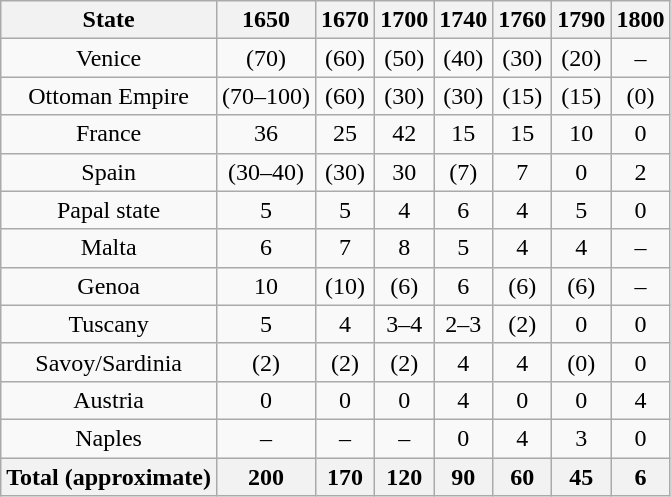<table class="wikitable sortable" style="text-align:center;">
<tr>
<th>State</th>
<th>1650</th>
<th>1670</th>
<th>1700</th>
<th>1740</th>
<th>1760</th>
<th>1790</th>
<th>1800</th>
</tr>
<tr>
<td>Venice</td>
<td>(70)</td>
<td>(60)</td>
<td>(50)</td>
<td>(40)</td>
<td>(30)</td>
<td>(20)</td>
<td>–</td>
</tr>
<tr>
<td>Ottoman Empire</td>
<td>(70–100)</td>
<td>(60)</td>
<td>(30)</td>
<td>(30)</td>
<td>(15)</td>
<td>(15)</td>
<td>(0)</td>
</tr>
<tr>
<td>France</td>
<td>36</td>
<td>25</td>
<td>42</td>
<td>15</td>
<td>15</td>
<td>10</td>
<td>0</td>
</tr>
<tr>
<td>Spain</td>
<td>(30–40)</td>
<td>(30)</td>
<td>30</td>
<td>(7)</td>
<td>7</td>
<td>0</td>
<td>2</td>
</tr>
<tr>
<td>Papal state</td>
<td>5</td>
<td>5</td>
<td>4</td>
<td>6</td>
<td>4</td>
<td>5</td>
<td>0</td>
</tr>
<tr>
<td>Malta</td>
<td>6</td>
<td>7</td>
<td>8</td>
<td>5</td>
<td>4</td>
<td>4</td>
<td>–</td>
</tr>
<tr>
<td>Genoa</td>
<td>10</td>
<td>(10)</td>
<td>(6)</td>
<td>6</td>
<td>(6)</td>
<td>(6)</td>
<td>–</td>
</tr>
<tr>
<td>Tuscany</td>
<td>5</td>
<td>4</td>
<td>3–4</td>
<td>2–3</td>
<td>(2)</td>
<td>0</td>
<td>0</td>
</tr>
<tr>
<td>Savoy/Sardinia</td>
<td>(2)</td>
<td>(2)</td>
<td>(2)</td>
<td>4</td>
<td>4</td>
<td>(0)</td>
<td>0</td>
</tr>
<tr>
<td>Austria</td>
<td>0</td>
<td>0</td>
<td>0</td>
<td>4</td>
<td>0</td>
<td>0</td>
<td>4</td>
</tr>
<tr>
<td>Naples</td>
<td>–</td>
<td>–</td>
<td>–</td>
<td>0</td>
<td>4</td>
<td>3</td>
<td>0</td>
</tr>
<tr>
<th>Total (approximate)</th>
<th>200</th>
<th>170</th>
<th>120</th>
<th>90</th>
<th>60</th>
<th>45</th>
<th>6</th>
</tr>
</table>
